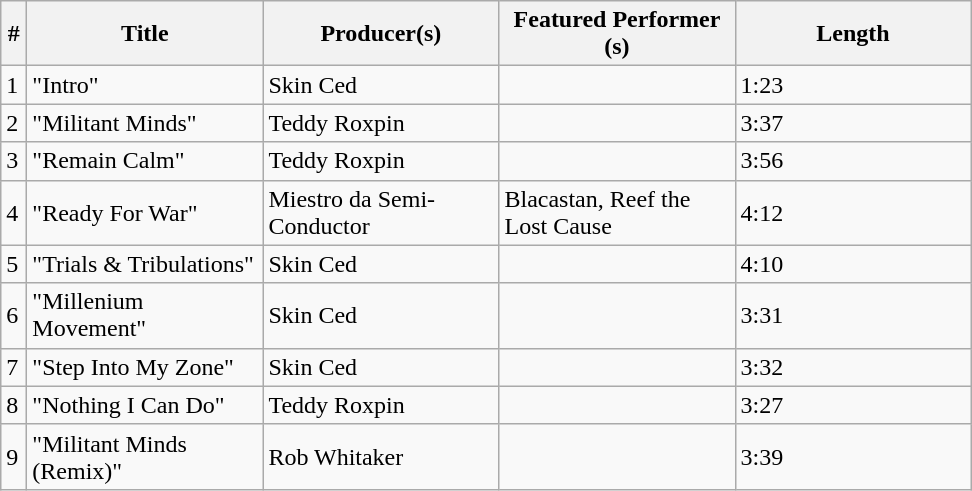<table class="wikitable">
<tr>
<th align="center" width="10">#</th>
<th align="center" width="150">Title</th>
<th align="center" width="150">Producer(s)</th>
<th align="center" width="150">Featured Performer (s)</th>
<th align="center" width="150">Length</th>
</tr>
<tr>
<td>1</td>
<td>"Intro"</td>
<td>Skin Ced</td>
<td></td>
<td>1:23</td>
</tr>
<tr>
<td>2</td>
<td>"Militant Minds"</td>
<td>Teddy Roxpin</td>
<td></td>
<td>3:37</td>
</tr>
<tr>
<td>3</td>
<td>"Remain Calm"</td>
<td>Teddy Roxpin</td>
<td></td>
<td>3:56</td>
</tr>
<tr>
<td>4</td>
<td>"Ready For War"</td>
<td>Miestro da Semi-Conductor</td>
<td>Blacastan, Reef the Lost Cause</td>
<td>4:12</td>
</tr>
<tr>
<td>5</td>
<td>"Trials & Tribulations"</td>
<td>Skin Ced</td>
<td></td>
<td>4:10</td>
</tr>
<tr>
<td>6</td>
<td>"Millenium Movement"</td>
<td>Skin Ced</td>
<td></td>
<td>3:31</td>
</tr>
<tr>
<td>7</td>
<td>"Step Into My Zone"</td>
<td>Skin Ced</td>
<td></td>
<td>3:32</td>
</tr>
<tr>
<td>8</td>
<td>"Nothing I Can Do"</td>
<td>Teddy Roxpin</td>
<td></td>
<td>3:27</td>
</tr>
<tr>
<td>9</td>
<td>"Militant Minds (Remix)"</td>
<td>Rob Whitaker</td>
<td></td>
<td>3:39</td>
</tr>
</table>
